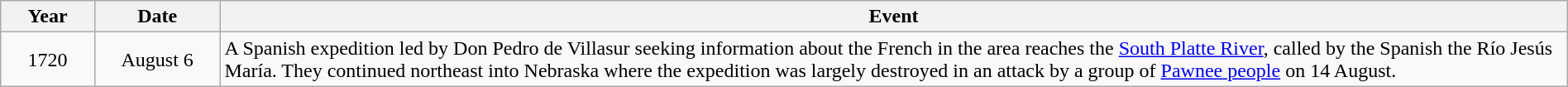<table class="wikitable" style="width:100%;">
<tr>
<th style="width:6%">Year</th>
<th style="width:8%">Date</th>
<th style="width:86%">Event</th>
</tr>
<tr>
<td align=center>1720</td>
<td align=center>August 6</td>
<td>A Spanish expedition led by Don Pedro de Villasur seeking information about the French in the area reaches the <a href='#'>South Platte River</a>, called by the Spanish the Río Jesús María. They continued northeast into Nebraska where the expedition was largely destroyed in an attack by a group of <a href='#'>Pawnee people</a> on 14 August.</td>
</tr>
</table>
